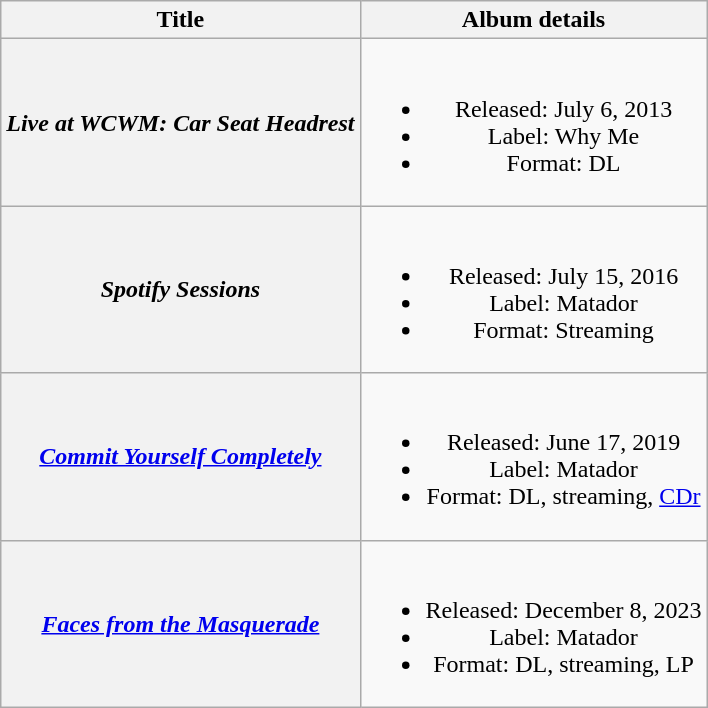<table class="wikitable plainrowheaders" style="text-align:center;">
<tr>
<th scope="col">Title</th>
<th scope="col">Album details</th>
</tr>
<tr>
<th scope="row"><em>Live at WCWM:</em> <em>Car Seat Headrest</em></th>
<td><br><ul><li>Released: July 6, 2013</li><li>Label: Why Me</li><li>Format: DL</li></ul></td>
</tr>
<tr>
<th scope="row"><em>Spotify Sessions</em></th>
<td><br><ul><li>Released: July 15, 2016</li><li>Label: Matador</li><li>Format: Streaming</li></ul></td>
</tr>
<tr>
<th scope="row"><em><a href='#'>Commit Yourself Completely</a></em></th>
<td><br><ul><li>Released: June 17, 2019</li><li>Label: Matador </li><li>Format: DL, streaming, <a href='#'>CDr</a></li></ul></td>
</tr>
<tr>
<th scope="row"><em><a href='#'>Faces from the Masquerade</a></em></th>
<td><br><ul><li>Released: December 8, 2023</li><li>Label: Matador </li><li>Format: DL, streaming, LP</li></ul></td>
</tr>
</table>
